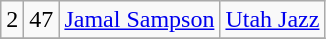<table class="wikitable">
<tr align="center" bgcolor="">
<td>2</td>
<td>47</td>
<td><a href='#'>Jamal Sampson</a></td>
<td><a href='#'>Utah Jazz</a></td>
</tr>
<tr align="center" bgcolor="">
</tr>
</table>
